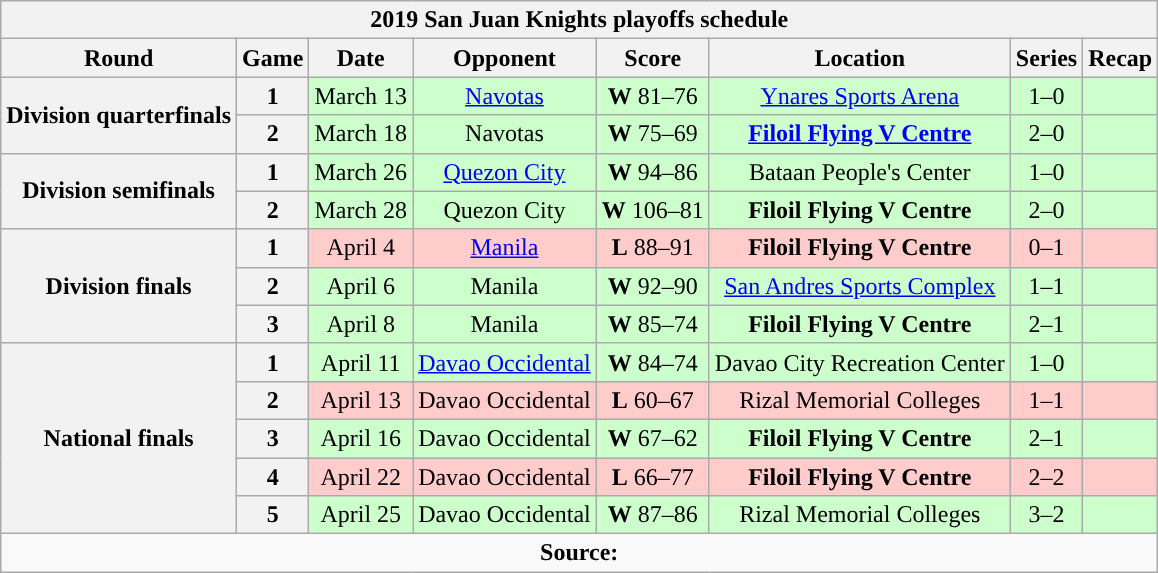<table class="wikitable" style="text-align:center">
<tr>
<th colspan=8>2019 San Juan Knights playoffs schedule</th>
</tr>
<tr>
<th>Round</th>
<th>Game</th>
<th>Date</th>
<th>Opponent</th>
<th>Score</th>
<th>Location</th>
<th>Series</th>
<th>Recap<br></th>
</tr>
<tr style="background:#cfc">
<th rowspan=2>Division quarterfinals</th>
<th>1</th>
<td>March 13</td>
<td><a href='#'>Navotas</a></td>
<td><strong>W</strong> 81–76</td>
<td><a href='#'>Ynares Sports Arena</a></td>
<td>1–0</td>
<td></td>
</tr>
<tr style="background:#cfc">
<th>2</th>
<td>March 18</td>
<td>Navotas</td>
<td><strong>W</strong> 75–69</td>
<td><strong><a href='#'>Filoil Flying V Centre</a></strong></td>
<td>2–0</td>
<td><br></td>
</tr>
<tr style="background:#cfc">
<th rowspan=2>Division semifinals</th>
<th>1</th>
<td>March 26</td>
<td><a href='#'>Quezon City</a></td>
<td><strong>W</strong> 94–86</td>
<td>Bataan People's Center</td>
<td>1–0</td>
<td></td>
</tr>
<tr style="background:#cfc">
<th>2</th>
<td>March 28</td>
<td>Quezon City</td>
<td><strong>W</strong> 106–81</td>
<td><strong>Filoil Flying V Centre</strong></td>
<td>2–0</td>
<td><br></td>
</tr>
<tr style="background:#fcc">
<th rowspan=3>Division finals</th>
<th>1</th>
<td>April 4</td>
<td><a href='#'>Manila</a></td>
<td><strong>L</strong> 88–91</td>
<td><strong>Filoil Flying V Centre</strong></td>
<td>0–1</td>
<td></td>
</tr>
<tr style="background:#cfc">
<th>2</th>
<td>April 6</td>
<td>Manila</td>
<td><strong>W</strong> 92–90</td>
<td><a href='#'>San Andres Sports Complex</a></td>
<td>1–1</td>
<td></td>
</tr>
<tr style="background:#cfc">
<th>3</th>
<td>April 8</td>
<td>Manila</td>
<td><strong>W</strong> 85–74</td>
<td><strong>Filoil Flying V Centre</strong></td>
<td>2–1</td>
<td><br></td>
</tr>
<tr style="background:#cfc">
<th rowspan=5>National finals</th>
<th>1</th>
<td>April 11</td>
<td><a href='#'>Davao Occidental</a></td>
<td><strong>W</strong> 84–74</td>
<td>Davao City Recreation Center</td>
<td>1–0</td>
<td></td>
</tr>
<tr style="background:#fcc">
<th>2</th>
<td>April 13</td>
<td>Davao Occidental</td>
<td><strong>L</strong> 60–67</td>
<td>Rizal Memorial Colleges</td>
<td>1–1</td>
<td></td>
</tr>
<tr style="background:#cfc">
<th>3</th>
<td>April 16</td>
<td>Davao Occidental</td>
<td><strong>W</strong> 67–62</td>
<td><strong>Filoil Flying V Centre</strong></td>
<td>2–1</td>
<td></td>
</tr>
<tr style="background:#fcc">
<th>4</th>
<td>April 22</td>
<td>Davao Occidental</td>
<td><strong>L</strong> 66–77</td>
<td><strong>Filoil Flying V Centre</strong></td>
<td>2–2</td>
<td></td>
</tr>
<tr style="background:#cfc">
<th>5</th>
<td>April 25</td>
<td>Davao Occidental</td>
<td><strong>W</strong> 87–86</td>
<td>Rizal Memorial Colleges</td>
<td>3–2</td>
<td></td>
</tr>
<tr>
<td colspan=8 align=center><strong>Source: </strong></td>
</tr>
</table>
